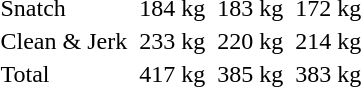<table>
<tr>
<td>Snatch</td>
<td></td>
<td>184 kg</td>
<td></td>
<td>183 kg</td>
<td></td>
<td>172 kg</td>
</tr>
<tr>
<td>Clean & Jerk</td>
<td></td>
<td>233 kg</td>
<td></td>
<td>220 kg</td>
<td></td>
<td>214 kg</td>
</tr>
<tr>
<td>Total</td>
<td></td>
<td>417 kg</td>
<td></td>
<td>385 kg</td>
<td></td>
<td>383 kg</td>
</tr>
</table>
